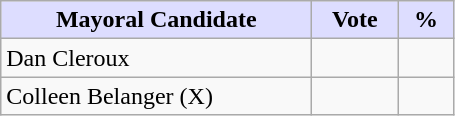<table class="wikitable">
<tr>
<th style="background:#ddf; width:200px;">Mayoral Candidate</th>
<th style="background:#ddf; width:50px;">Vote</th>
<th style="background:#ddf; width:30px;">%</th>
</tr>
<tr>
<td>Dan Cleroux</td>
<td></td>
<td></td>
</tr>
<tr>
<td>Colleen Belanger (X)</td>
<td></td>
<td></td>
</tr>
</table>
